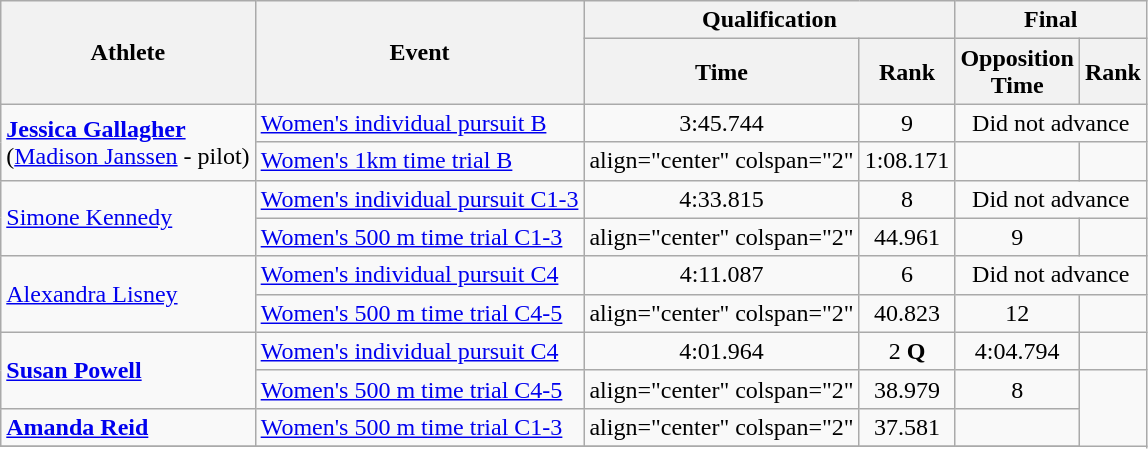<table class=wikitable>
<tr>
<th rowspan="2">Athlete</th>
<th rowspan="2">Event</th>
<th colspan="2">Qualification</th>
<th colspan="2">Final</th>
</tr>
<tr>
<th>Time</th>
<th>Rank</th>
<th>Opposition<br>Time</th>
<th>Rank</th>
</tr>
<tr>
<td rowspan="2"><strong><a href='#'>Jessica Gallagher</a></strong><br>(<a href='#'>Madison Janssen</a> - pilot)</td>
<td><a href='#'>Women's individual pursuit B</a></td>
<td align="center">3:45.744</td>
<td align="center">9</td>
<td align="center" colspan=2>Did not advance</td>
</tr>
<tr>
<td><a href='#'>Women's 1km time trial B</a></td>
<td>align="center" colspan="2" </td>
<td align="center">1:08.171</td>
<td align="center"></td>
</tr>
<tr>
<td rowspan="2"><a href='#'>Simone Kennedy</a></td>
<td><a href='#'>Women's individual pursuit C1-3</a></td>
<td align="center">4:33.815</td>
<td align="center">8</td>
<td align="center" colspan=2>Did not advance</td>
</tr>
<tr>
<td><a href='#'>Women's 500 m time trial C1-3</a></td>
<td>align="center" colspan="2" </td>
<td align="center">44.961</td>
<td align="center">9</td>
</tr>
<tr>
<td rowspan="2"><a href='#'>Alexandra Lisney</a></td>
<td><a href='#'>Women's individual pursuit C4</a></td>
<td align="center">4:11.087</td>
<td align="center">6</td>
<td align="center" colspan=2>Did not advance</td>
</tr>
<tr>
<td><a href='#'>Women's 500 m time trial C4-5</a></td>
<td>align="center" colspan="2" </td>
<td align="center">40.823</td>
<td align="center">12</td>
</tr>
<tr>
<td rowspan="2"><a href='#'><strong>Susan Powell</strong></a></td>
<td><a href='#'>Women's individual pursuit C4</a></td>
<td align="center">4:01.964</td>
<td align="center">2 <strong>Q</strong></td>
<td align="center">4:04.794</td>
<td align="center"></td>
</tr>
<tr>
<td><a href='#'>Women's 500 m time trial C4-5</a></td>
<td>align="center" colspan="2" </td>
<td align="center">38.979</td>
<td align="center">8</td>
</tr>
<tr>
<td><strong><a href='#'>Amanda Reid</a></strong></td>
<td><a href='#'>Women's 500 m time trial C1-3</a></td>
<td>align="center" colspan="2" </td>
<td align="center">37.581</td>
<td align="center"></td>
</tr>
<tr>
</tr>
</table>
